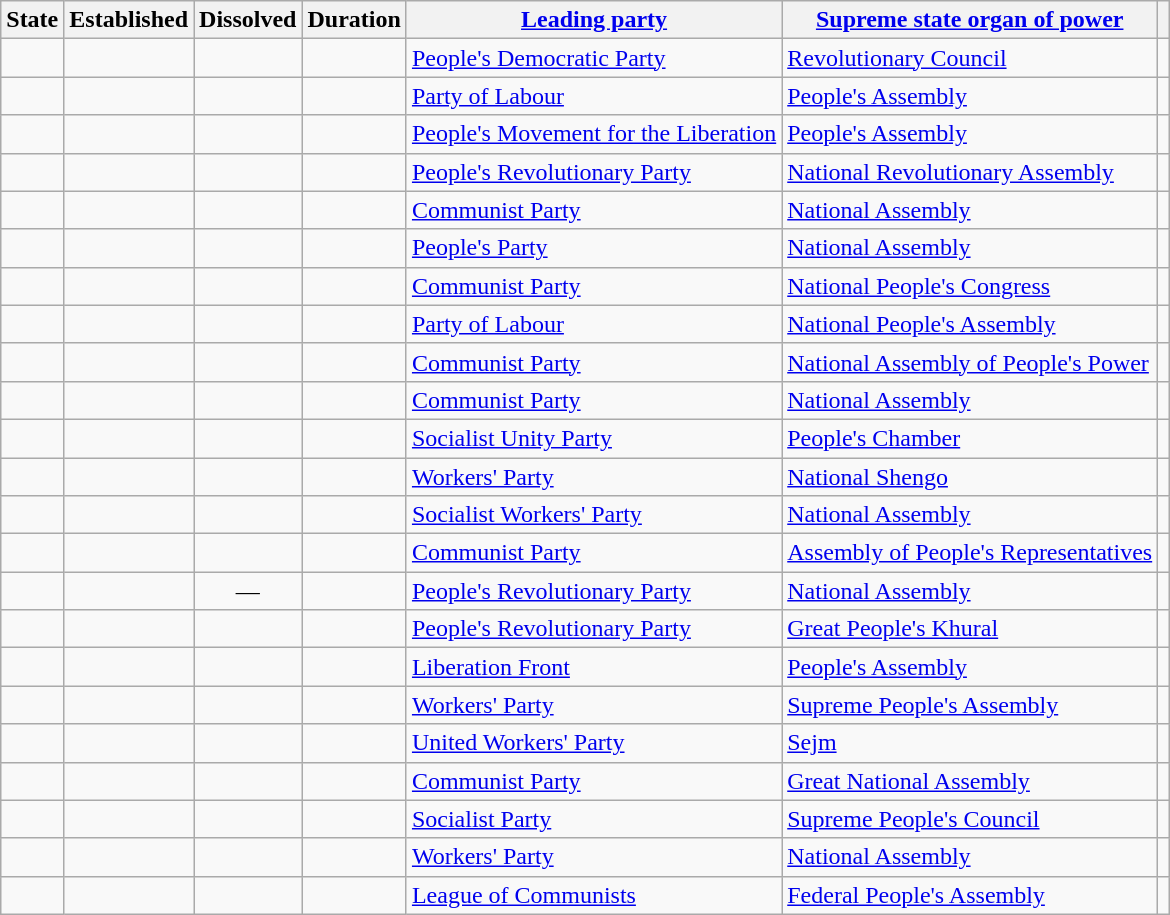<table class="wikitable sortable" style=text-align:center>
<tr>
<th scope="col">State</th>
<th scope="col">Established</th>
<th scope="col">Dissolved</th>
<th scope="col">Duration</th>
<th scope="col"><a href='#'>Leading party</a></th>
<th scope="col"><a href='#'>Supreme state organ of power</a></th>
<th scope="col" class="unsortable"></th>
</tr>
<tr>
<td align="left"></td>
<td></td>
<td></td>
<td></td>
<td align="left"><a href='#'>People's Democratic Party</a></td>
<td align="left"><a href='#'>Revolutionary Council</a></td>
<td></td>
</tr>
<tr>
<td align="left"></td>
<td></td>
<td></td>
<td></td>
<td align="left"><a href='#'>Party of Labour</a></td>
<td align="left"><a href='#'>People's Assembly</a></td>
<td></td>
</tr>
<tr>
<td align="left"></td>
<td></td>
<td></td>
<td></td>
<td align="left"><a href='#'>People's Movement for the Liberation</a></td>
<td align="left"><a href='#'>People's Assembly</a></td>
<td></td>
</tr>
<tr>
<td align="left"></td>
<td></td>
<td></td>
<td></td>
<td align="left"><a href='#'>People's Revolutionary Party</a></td>
<td align="left"><a href='#'>National Revolutionary Assembly</a></td>
<td></td>
</tr>
<tr>
<td align="left"></td>
<td></td>
<td></td>
<td></td>
<td align="left"><a href='#'>Communist Party</a></td>
<td align="left"><a href='#'>National Assembly</a></td>
<td></td>
</tr>
<tr>
<td align="left"></td>
<td></td>
<td></td>
<td></td>
<td align="left"><a href='#'>People's Party</a></td>
<td align="left"><a href='#'>National Assembly</a></td>
<td></td>
</tr>
<tr>
<td align="left"></td>
<td></td>
<td></td>
<td></td>
<td align="left"><a href='#'>Communist Party</a></td>
<td align="left"><a href='#'>National People's Congress</a></td>
<td></td>
</tr>
<tr>
<td align="left"></td>
<td></td>
<td></td>
<td></td>
<td align="left"><a href='#'>Party of Labour</a></td>
<td align="left"><a href='#'>National People's Assembly</a></td>
<td></td>
</tr>
<tr>
<td align="left"></td>
<td></td>
<td></td>
<td></td>
<td align="left"><a href='#'>Communist Party</a></td>
<td align="left"><a href='#'>National Assembly of People's Power</a></td>
<td></td>
</tr>
<tr>
<td align="left"></td>
<td></td>
<td></td>
<td></td>
<td align="left"><a href='#'>Communist Party</a></td>
<td align="left"><a href='#'>National Assembly</a></td>
<td></td>
</tr>
<tr>
<td align="left"></td>
<td></td>
<td></td>
<td></td>
<td align="left"><a href='#'>Socialist Unity Party</a></td>
<td align="left"><a href='#'>People's Chamber</a></td>
<td></td>
</tr>
<tr>
<td align="left"></td>
<td></td>
<td></td>
<td></td>
<td align="left"><a href='#'>Workers' Party</a></td>
<td align="left"><a href='#'>National Shengo</a></td>
<td></td>
</tr>
<tr>
<td align="left"></td>
<td></td>
<td></td>
<td></td>
<td align="left"><a href='#'>Socialist Workers' Party</a></td>
<td align="left"><a href='#'>National Assembly</a></td>
<td></td>
</tr>
<tr>
<td align="left"></td>
<td></td>
<td></td>
<td></td>
<td align="left"><a href='#'>Communist Party</a></td>
<td align="left"><a href='#'>Assembly of People's Representatives</a></td>
<td></td>
</tr>
<tr>
<td align="left"></td>
<td></td>
<td>—</td>
<td></td>
<td align="left"><a href='#'>People's Revolutionary Party</a></td>
<td align="left"><a href='#'>National Assembly</a></td>
<td></td>
</tr>
<tr>
<td align="left"></td>
<td></td>
<td></td>
<td></td>
<td align="left"><a href='#'>People's Revolutionary Party</a></td>
<td align="left"><a href='#'>Great People's Khural</a></td>
<td></td>
</tr>
<tr>
<td align="left"></td>
<td></td>
<td></td>
<td></td>
<td align="left"><a href='#'>Liberation Front</a></td>
<td align="left"><a href='#'>People's Assembly</a></td>
<td></td>
</tr>
<tr>
<td align="left"></td>
<td></td>
<td></td>
<td></td>
<td align="left"><a href='#'>Workers' Party</a></td>
<td align="left"><a href='#'>Supreme People's Assembly</a></td>
<td></td>
</tr>
<tr>
<td align="left"></td>
<td></td>
<td></td>
<td></td>
<td align="left"><a href='#'>United Workers' Party</a></td>
<td align="left"><a href='#'>Sejm</a></td>
<td></td>
</tr>
<tr>
<td align="left"></td>
<td></td>
<td></td>
<td></td>
<td align="left"><a href='#'>Communist Party</a></td>
<td align="left"><a href='#'>Great National Assembly</a></td>
<td></td>
</tr>
<tr>
<td align="left"></td>
<td></td>
<td></td>
<td></td>
<td align="left"><a href='#'>Socialist Party</a></td>
<td align="left"><a href='#'>Supreme People's Council</a></td>
<td></td>
</tr>
<tr>
<td align="left"></td>
<td></td>
<td></td>
<td></td>
<td align="left"><a href='#'>Workers' Party</a></td>
<td align="left"><a href='#'>National Assembly</a></td>
<td></td>
</tr>
<tr>
<td align="left"></td>
<td></td>
<td></td>
<td></td>
<td align="left"><a href='#'>League of Communists</a></td>
<td align="left"><a href='#'>Federal People's Assembly</a></td>
<td></td>
</tr>
</table>
